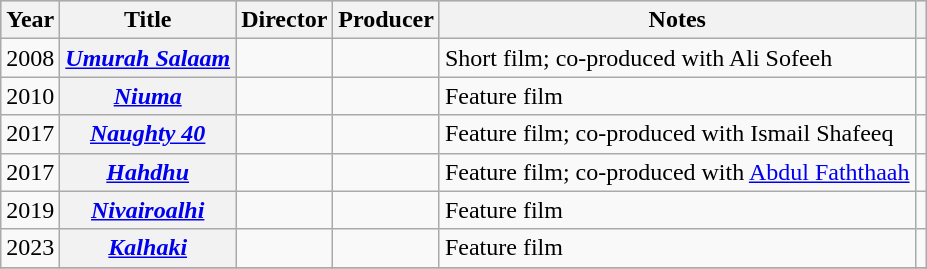<table class="wikitable sortable plainrowheaders">
<tr style="background:#ccc; text-align:center;">
<th scope="col">Year</th>
<th scope="col">Title</th>
<th scope="col">Director</th>
<th scope="col">Producer</th>
<th scope="col">Notes</th>
<th scope="col" class="unsortable"></th>
</tr>
<tr>
<td>2008</td>
<th scope="row"><em><a href='#'>Umurah Salaam</a></em></th>
<td></td>
<td></td>
<td>Short film; co-produced with Ali Sofeeh</td>
<td style="text-align: center;"></td>
</tr>
<tr>
<td>2010</td>
<th scope="row"><em><a href='#'>Niuma</a></em></th>
<td></td>
<td></td>
<td>Feature film</td>
<td style="text-align: center;"></td>
</tr>
<tr>
<td>2017</td>
<th scope="row"><a href='#'><em>Naughty 40</em></a></th>
<td></td>
<td></td>
<td>Feature film; co-produced with Ismail Shafeeq</td>
<td style="text-align: center;"></td>
</tr>
<tr>
<td>2017</td>
<th scope="row"><em><a href='#'>Hahdhu</a></em></th>
<td></td>
<td></td>
<td>Feature film; co-produced with <a href='#'>Abdul Faththaah</a></td>
<td style="text-align: center;"></td>
</tr>
<tr>
<td>2019</td>
<th scope="row"><em><a href='#'>Nivairoalhi</a></em></th>
<td></td>
<td></td>
<td>Feature film</td>
<td style="text-align: center;"></td>
</tr>
<tr>
<td>2023</td>
<th scope="row"><em><a href='#'>Kalhaki</a></em></th>
<td></td>
<td></td>
<td>Feature film</td>
<td style="text-align: center;"></td>
</tr>
<tr>
</tr>
</table>
